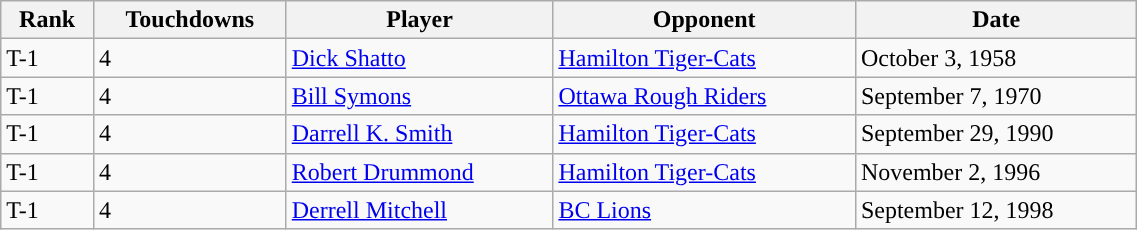<table class="wikitable" style="width:60%;">
<tr>
<th>Rank</th>
<th>Touchdowns</th>
<th>Player</th>
<th>Opponent</th>
<th>Date</th>
</tr>
<tr>
<td>T-1</td>
<td>4</td>
<td><a href='#'>Dick Shatto</a></td>
<td><a href='#'>Hamilton Tiger-Cats</a></td>
<td>October 3, 1958</td>
</tr>
<tr>
<td>T-1</td>
<td>4</td>
<td><a href='#'>Bill Symons</a></td>
<td><a href='#'>Ottawa Rough Riders</a></td>
<td>September 7, 1970</td>
</tr>
<tr>
<td>T-1</td>
<td>4</td>
<td><a href='#'>Darrell K. Smith</a></td>
<td><a href='#'>Hamilton Tiger-Cats</a></td>
<td>September 29, 1990</td>
</tr>
<tr>
<td>T-1</td>
<td>4</td>
<td><a href='#'>Robert Drummond</a></td>
<td><a href='#'>Hamilton Tiger-Cats</a></td>
<td>November 2, 1996</td>
</tr>
<tr>
<td>T-1</td>
<td>4</td>
<td><a href='#'>Derrell Mitchell</a></td>
<td><a href='#'>BC Lions</a></td>
<td>September 12, 1998</td>
</tr>
</table>
